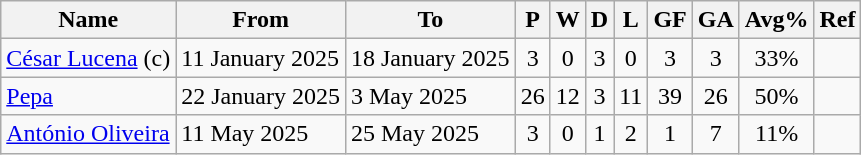<table class="wikitable sortable">
<tr>
<th>Name</th>
<th>From</th>
<th class="unsortable">To</th>
<th>P</th>
<th>W</th>
<th>D</th>
<th>L</th>
<th>GF</th>
<th>GA</th>
<th>Avg%</th>
<th>Ref</th>
</tr>
<tr>
<td align=left> <a href='#'>César Lucena</a> (c)</td>
<td align=left>11 January 2025</td>
<td align=left>18 January 2025</td>
<td align=center>3</td>
<td align=center>0</td>
<td align=center>3</td>
<td align=center>0</td>
<td align=center>3</td>
<td align=center>3</td>
<td align=center>33%</td>
<td align=center></td>
</tr>
<tr>
<td align=left> <a href='#'>Pepa</a></td>
<td align=left>22 January 2025</td>
<td align=left>3 May 2025</td>
<td align=center>26</td>
<td align=center>12</td>
<td align=center>3</td>
<td align=center>11</td>
<td align=center>39</td>
<td align=center>26</td>
<td align=center>50%</td>
<td align=center></td>
</tr>
<tr>
<td align=left> <a href='#'>António Oliveira</a></td>
<td align=left>11 May 2025</td>
<td align=left>25 May 2025</td>
<td align=center>3</td>
<td align=center>0</td>
<td align=center>1</td>
<td align=center>2</td>
<td align=center>1</td>
<td align=center>7</td>
<td align=center>11%</td>
<td align=center></td>
</tr>
</table>
